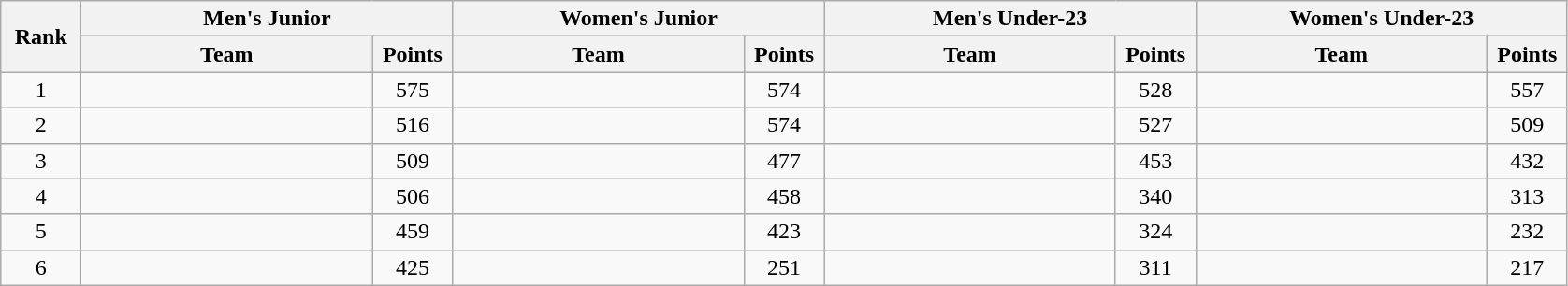<table class="wikitable" style="text-align:center;">
<tr>
<th width=50 rowspan="2">Rank</th>
<th colspan="2">Men's Junior</th>
<th colspan="2">Women's Junior</th>
<th colspan="2">Men's Under-23</th>
<th colspan="2">Women's Under-23</th>
</tr>
<tr>
<th width=200>Team</th>
<th width=50>Points</th>
<th width=200>Team</th>
<th width=50>Points</th>
<th width=200>Team</th>
<th width=50>Points</th>
<th width=200>Team</th>
<th width=50>Points</th>
</tr>
<tr>
<td>1</td>
<td align="left"></td>
<td>575</td>
<td align="left"></td>
<td>574</td>
<td align="left"></td>
<td>528</td>
<td align="left"></td>
<td>557</td>
</tr>
<tr>
<td>2</td>
<td align="left"></td>
<td>516</td>
<td align="left"></td>
<td>574</td>
<td align="left"></td>
<td>527</td>
<td align="left"></td>
<td>509</td>
</tr>
<tr>
<td>3</td>
<td align="left"></td>
<td>509</td>
<td align="left"></td>
<td>477</td>
<td align="left"></td>
<td>453</td>
<td align="left"></td>
<td>432</td>
</tr>
<tr>
<td>4</td>
<td align="left"></td>
<td>506</td>
<td align="left"></td>
<td>458</td>
<td align="left"></td>
<td>340</td>
<td align="left"></td>
<td>313</td>
</tr>
<tr>
<td>5</td>
<td align="left"></td>
<td>459</td>
<td align="left"></td>
<td>423</td>
<td align="left"></td>
<td>324</td>
<td align="left"></td>
<td>232</td>
</tr>
<tr>
<td>6</td>
<td align="left"></td>
<td>425</td>
<td align="left"></td>
<td>251</td>
<td align="left"></td>
<td>311</td>
<td align="left"></td>
<td>217</td>
</tr>
</table>
